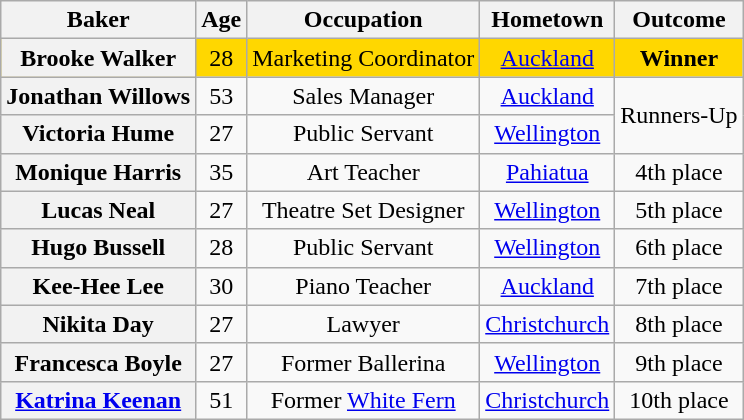<table class="wikitable" style="text-align:center;">
<tr>
<th>Baker</th>
<th>Age</th>
<th>Occupation</th>
<th>Hometown</th>
<th scope="col">Outcome</th>
</tr>
<tr style="background:gold;">
<th>Brooke Walker</th>
<td>28</td>
<td>Marketing Coordinator</td>
<td><a href='#'>Auckland</a></td>
<td><strong>Winner</strong></td>
</tr>
<tr>
<th>Jonathan Willows</th>
<td>53</td>
<td>Sales Manager</td>
<td><a href='#'>Auckland</a></td>
<td rowspan="2">Runners-Up</td>
</tr>
<tr>
<th>Victoria Hume</th>
<td>27</td>
<td>Public Servant</td>
<td><a href='#'>Wellington</a></td>
</tr>
<tr>
<th>Monique Harris</th>
<td>35</td>
<td>Art Teacher</td>
<td><a href='#'>Pahiatua</a></td>
<td>4th place</td>
</tr>
<tr>
<th>Lucas Neal</th>
<td>27</td>
<td>Theatre Set Designer</td>
<td><a href='#'>Wellington</a></td>
<td>5th place</td>
</tr>
<tr>
<th>Hugo Bussell</th>
<td>28</td>
<td>Public Servant</td>
<td><a href='#'>Wellington</a></td>
<td>6th place</td>
</tr>
<tr>
<th>Kee-Hee Lee</th>
<td>30</td>
<td>Piano Teacher</td>
<td><a href='#'>Auckland</a></td>
<td>7th place</td>
</tr>
<tr>
<th>Nikita Day</th>
<td>27</td>
<td>Lawyer</td>
<td><a href='#'>Christchurch</a></td>
<td>8th place</td>
</tr>
<tr>
<th>Francesca Boyle</th>
<td>27</td>
<td>Former Ballerina</td>
<td><a href='#'>Wellington</a></td>
<td>9th place</td>
</tr>
<tr>
<th><a href='#'>Katrina Keenan</a></th>
<td>51</td>
<td>Former <a href='#'>White Fern</a></td>
<td><a href='#'>Christchurch</a></td>
<td>10th place</td>
</tr>
</table>
